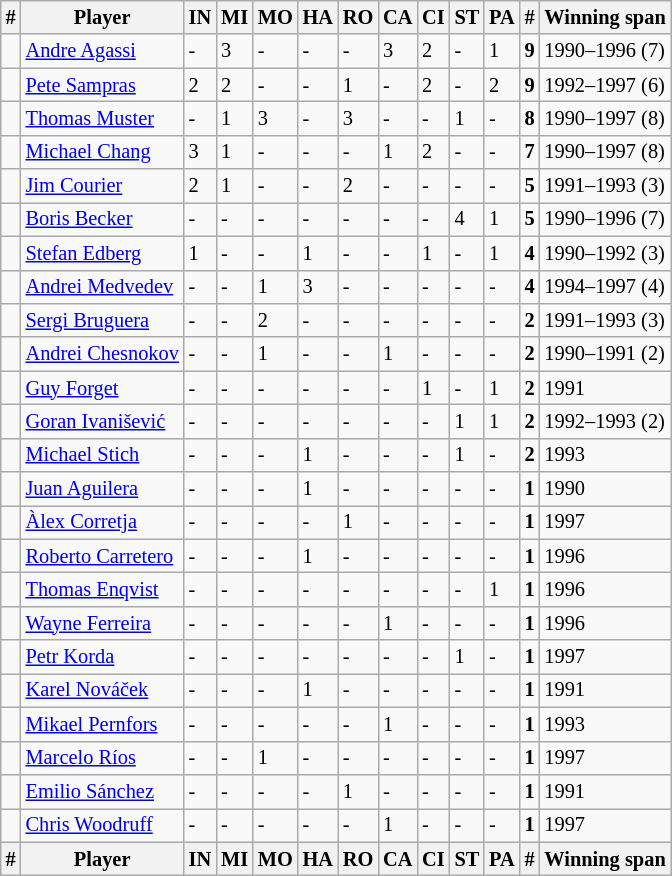<table class="sortable wikitable" style="font-size: 85%">
<tr>
<th>#</th>
<th>Player</th>
<th>IN</th>
<th>MI</th>
<th>MO</th>
<th>HA</th>
<th>RO</th>
<th>CA</th>
<th>CI</th>
<th>ST</th>
<th>PA</th>
<th>#</th>
<th>Winning span</th>
</tr>
<tr>
<td></td>
<td> <a href='#'>Andre Agassi</a></td>
<td>-</td>
<td>3</td>
<td>-</td>
<td>-</td>
<td>-</td>
<td>3</td>
<td>2</td>
<td>-</td>
<td>1</td>
<td><strong>9</strong></td>
<td>1990–1996 (7)</td>
</tr>
<tr>
<td></td>
<td> <a href='#'>Pete Sampras</a></td>
<td>2</td>
<td>2</td>
<td>-</td>
<td>-</td>
<td>1</td>
<td>-</td>
<td>2</td>
<td>-</td>
<td>2</td>
<td><strong>9</strong></td>
<td>1992–1997 (6)</td>
</tr>
<tr>
<td></td>
<td> <a href='#'>Thomas Muster</a></td>
<td>-</td>
<td>1</td>
<td>3</td>
<td>-</td>
<td>3</td>
<td>-</td>
<td>-</td>
<td>1</td>
<td>-</td>
<td><strong>8</strong></td>
<td>1990–1997 (8)</td>
</tr>
<tr>
<td></td>
<td> <a href='#'>Michael Chang</a></td>
<td>3</td>
<td>1</td>
<td>-</td>
<td>-</td>
<td>-</td>
<td>1</td>
<td>2</td>
<td>-</td>
<td>-</td>
<td><strong>7</strong></td>
<td>1990–1997 (8)</td>
</tr>
<tr>
<td></td>
<td> <a href='#'>Jim Courier</a></td>
<td>2</td>
<td>1</td>
<td>-</td>
<td>-</td>
<td>2</td>
<td>-</td>
<td>-</td>
<td>-</td>
<td>-</td>
<td><strong>5</strong></td>
<td>1991–1993 (3)</td>
</tr>
<tr>
<td></td>
<td> <a href='#'>Boris Becker</a></td>
<td>-</td>
<td>-</td>
<td>-</td>
<td>-</td>
<td>-</td>
<td>-</td>
<td>-</td>
<td>4</td>
<td>1</td>
<td><strong>5</strong></td>
<td>1990–1996 (7)</td>
</tr>
<tr>
<td></td>
<td> <a href='#'>Stefan Edberg</a></td>
<td>1</td>
<td>-</td>
<td>-</td>
<td>1</td>
<td>-</td>
<td>-</td>
<td>1</td>
<td>-</td>
<td>1</td>
<td><strong>4</strong></td>
<td>1990–1992 (3)</td>
</tr>
<tr>
<td></td>
<td> <a href='#'>Andrei Medvedev</a></td>
<td>-</td>
<td>-</td>
<td>1</td>
<td>3</td>
<td>-</td>
<td>-</td>
<td>-</td>
<td>-</td>
<td>-</td>
<td><strong>4</strong></td>
<td>1994–1997 (4)</td>
</tr>
<tr>
<td></td>
<td> <a href='#'>Sergi Bruguera</a></td>
<td>-</td>
<td>-</td>
<td>2</td>
<td>-</td>
<td>-</td>
<td>-</td>
<td>-</td>
<td>-</td>
<td>-</td>
<td><strong>2</strong></td>
<td>1991–1993 (3)</td>
</tr>
<tr>
<td></td>
<td> <a href='#'>Andrei Chesnokov</a></td>
<td>-</td>
<td>-</td>
<td>1</td>
<td>-</td>
<td>-</td>
<td>1</td>
<td>-</td>
<td>-</td>
<td>-</td>
<td><strong>2</strong></td>
<td>1990–1991 (2)</td>
</tr>
<tr>
<td></td>
<td> <a href='#'>Guy Forget</a></td>
<td>-</td>
<td>-</td>
<td>-</td>
<td>-</td>
<td>-</td>
<td>-</td>
<td>1</td>
<td>-</td>
<td>1</td>
<td><strong>2</strong></td>
<td>1991</td>
</tr>
<tr>
<td></td>
<td> <a href='#'>Goran Ivanišević</a></td>
<td>-</td>
<td>-</td>
<td>-</td>
<td>-</td>
<td>-</td>
<td>-</td>
<td>-</td>
<td>1</td>
<td>1</td>
<td><strong>2</strong></td>
<td>1992–1993 (2)</td>
</tr>
<tr>
<td></td>
<td> <a href='#'>Michael Stich</a></td>
<td>-</td>
<td>-</td>
<td>-</td>
<td>1</td>
<td>-</td>
<td>-</td>
<td>-</td>
<td>1</td>
<td>-</td>
<td><strong>2</strong></td>
<td>1993</td>
</tr>
<tr>
<td></td>
<td> <a href='#'>Juan Aguilera</a></td>
<td>-</td>
<td>-</td>
<td>-</td>
<td>1</td>
<td>-</td>
<td>-</td>
<td>-</td>
<td>-</td>
<td>-</td>
<td><strong>1</strong></td>
<td>1990</td>
</tr>
<tr>
<td></td>
<td> <a href='#'>Àlex Corretja</a></td>
<td>-</td>
<td>-</td>
<td>-</td>
<td>-</td>
<td>1</td>
<td>-</td>
<td>-</td>
<td>-</td>
<td>-</td>
<td><strong>1</strong></td>
<td>1997</td>
</tr>
<tr>
<td></td>
<td> <a href='#'>Roberto Carretero</a></td>
<td>-</td>
<td>-</td>
<td>-</td>
<td>1</td>
<td>-</td>
<td>-</td>
<td>-</td>
<td>-</td>
<td>-</td>
<td><strong>1</strong></td>
<td>1996</td>
</tr>
<tr>
<td></td>
<td> <a href='#'>Thomas Enqvist</a></td>
<td>-</td>
<td>-</td>
<td>-</td>
<td>-</td>
<td>-</td>
<td>-</td>
<td>-</td>
<td>-</td>
<td>1</td>
<td><strong>1</strong></td>
<td>1996</td>
</tr>
<tr>
<td></td>
<td> <a href='#'>Wayne Ferreira</a></td>
<td>-</td>
<td>-</td>
<td>-</td>
<td>-</td>
<td>-</td>
<td>1</td>
<td>-</td>
<td>-</td>
<td>-</td>
<td><strong>1</strong></td>
<td>1996</td>
</tr>
<tr>
<td></td>
<td> <a href='#'>Petr Korda</a></td>
<td>-</td>
<td>-</td>
<td>-</td>
<td>-</td>
<td>-</td>
<td>-</td>
<td>-</td>
<td>1</td>
<td>-</td>
<td><strong>1</strong></td>
<td>1997</td>
</tr>
<tr>
<td></td>
<td> <a href='#'>Karel Nováček</a></td>
<td>-</td>
<td>-</td>
<td>-</td>
<td>1</td>
<td>-</td>
<td>-</td>
<td>-</td>
<td>-</td>
<td>-</td>
<td><strong>1</strong></td>
<td>1991</td>
</tr>
<tr>
<td></td>
<td> <a href='#'>Mikael Pernfors</a></td>
<td>-</td>
<td>-</td>
<td>-</td>
<td>-</td>
<td>-</td>
<td>1</td>
<td>-</td>
<td>-</td>
<td>-</td>
<td><strong>1</strong></td>
<td>1993</td>
</tr>
<tr>
<td></td>
<td> <a href='#'>Marcelo Ríos</a></td>
<td>-</td>
<td>-</td>
<td>1</td>
<td>-</td>
<td>-</td>
<td>-</td>
<td>-</td>
<td>-</td>
<td>-</td>
<td><strong>1</strong></td>
<td>1997</td>
</tr>
<tr>
<td></td>
<td> <a href='#'>Emilio Sánchez</a></td>
<td>-</td>
<td>-</td>
<td>-</td>
<td>-</td>
<td>1</td>
<td>-</td>
<td>-</td>
<td>-</td>
<td>-</td>
<td><strong>1</strong></td>
<td>1991</td>
</tr>
<tr>
<td></td>
<td> <a href='#'>Chris Woodruff</a></td>
<td>-</td>
<td>-</td>
<td>-</td>
<td>-</td>
<td>-</td>
<td>1</td>
<td>-</td>
<td>-</td>
<td>-</td>
<td><strong>1</strong></td>
<td>1997</td>
</tr>
<tr>
<th>#</th>
<th>Player</th>
<th>IN</th>
<th>MI</th>
<th>MO</th>
<th>HA</th>
<th>RO</th>
<th>CA</th>
<th>CI</th>
<th>ST</th>
<th>PA</th>
<th>#</th>
<th>Winning span</th>
</tr>
</table>
